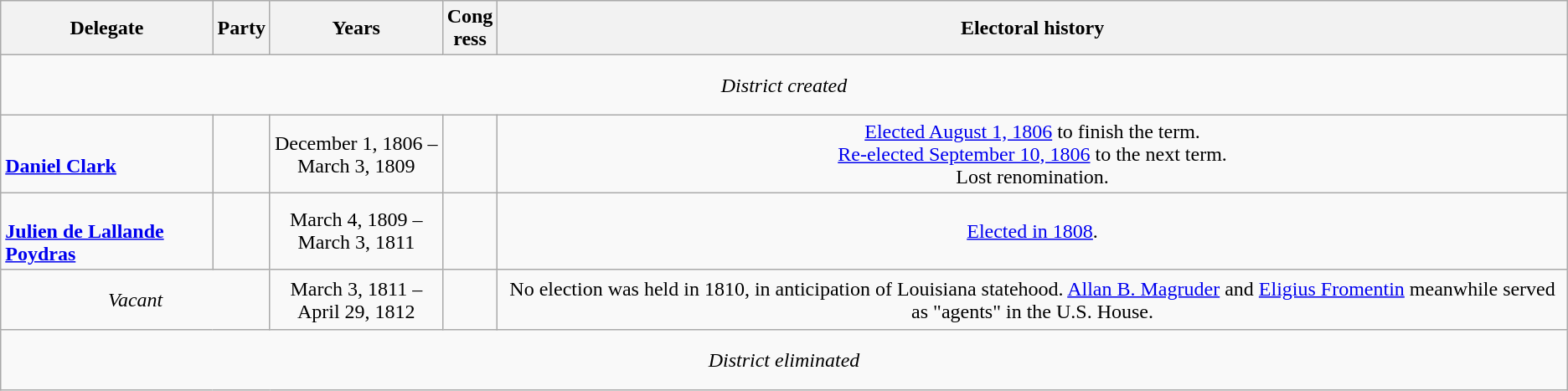<table class=wikitable style="text-align:center">
<tr>
<th>Delegate</th>
<th>Party</th>
<th>Years</th>
<th>Cong<br>ress</th>
<th>Electoral history</th>
</tr>
<tr style="height:3em">
<td colspan=5><em>District created</em></td>
</tr>
<tr style="height:3em">
<td align=left><br><strong><a href='#'>Daniel Clark</a></strong><br></td>
<td></td>
<td nowrap>December 1, 1806 –<br>March 3, 1809</td>
<td></td>
<td><a href='#'>Elected August 1, 1806</a> to finish the term.<br><a href='#'>Re-elected September 10, 1806</a> to the next term.<br>Lost renomination.</td>
</tr>
<tr style="height:3em">
<td align=left><br><strong><a href='#'>Julien de Lallande Poydras</a></strong><br></td>
<td></td>
<td nowrap>March 4, 1809 –<br>March 3, 1811</td>
<td></td>
<td><a href='#'>Elected in 1808</a>.<br></td>
</tr>
<tr style="height:3em">
<td colspan=2><em>Vacant</em></td>
<td nowrap>March 3, 1811 –<br>April 29, 1812</td>
<td></td>
<td>No election was held in 1810, in anticipation of Louisiana statehood. <a href='#'>Allan B. Magruder</a> and <a href='#'>Eligius Fromentin</a> meanwhile served as "agents" in the U.S. House.</td>
</tr>
<tr style="height:3em">
<td colspan=5><em>District eliminated</em></td>
</tr>
</table>
